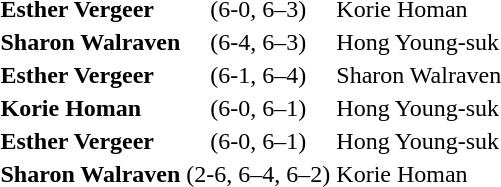<table>
<tr>
<td><strong>Esther Vergeer</strong></td>
<td style="text-align:center;">(6-0, 6–3)</td>
<td>Korie Homan</td>
</tr>
<tr>
<td><strong>Sharon Walraven</strong></td>
<td style="text-align:center;">(6-4, 6–3)</td>
<td>Hong Young-suk</td>
</tr>
<tr>
<td><strong>Esther Vergeer</strong></td>
<td style="text-align:center;">(6-1, 6–4)</td>
<td>Sharon Walraven</td>
</tr>
<tr>
<td><strong>Korie Homan</strong></td>
<td style="text-align:center;">(6-0, 6–1)</td>
<td>Hong Young-suk</td>
</tr>
<tr>
<td><strong>Esther Vergeer</strong></td>
<td style="text-align:center;">(6-0, 6–1)</td>
<td>Hong Young-suk</td>
</tr>
<tr>
<td><strong>Sharon Walraven</strong></td>
<td style="text-align:center;">(2-6, 6–4, 6–2)</td>
<td>Korie Homan</td>
</tr>
</table>
